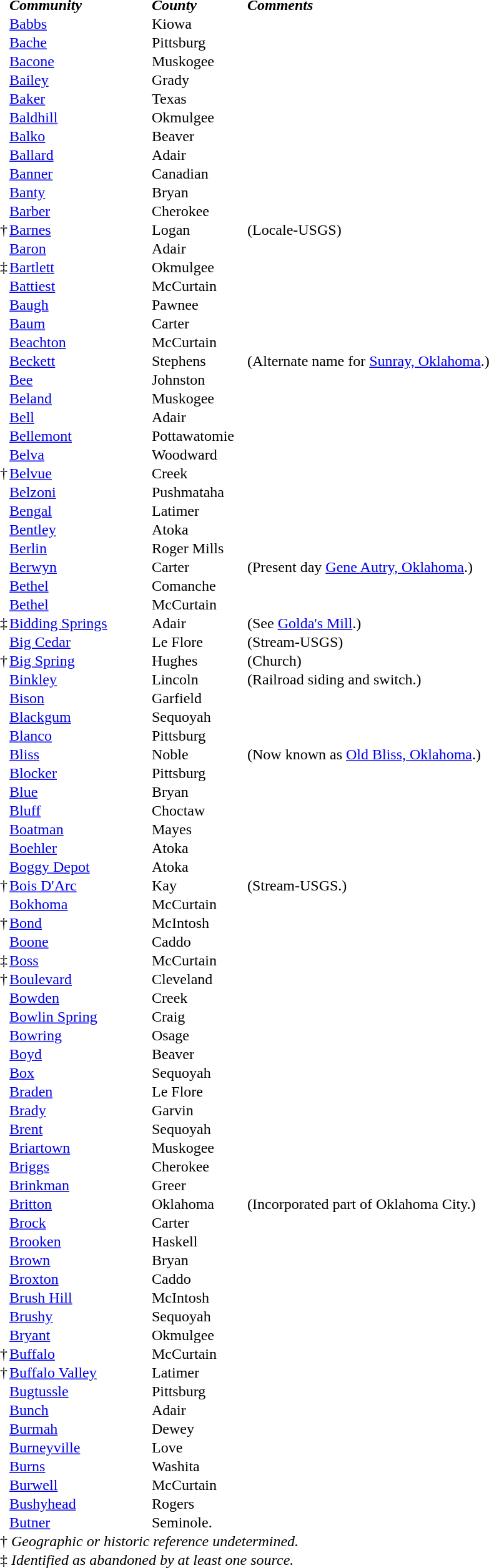<table border="0" cellpadding="0">
<tr>
<td></td>
<td width="150px"><strong><em>Community</em></strong></td>
<td width="100px"><strong><em>County</em></strong></td>
<td width="300px"><strong><em>Comments</em></strong></td>
</tr>
<tr>
<td></td>
<td><a href='#'>Babbs</a></td>
<td>Kiowa</td>
<td></td>
</tr>
<tr>
<td></td>
<td><a href='#'>Bache</a></td>
<td>Pittsburg</td>
<td></td>
</tr>
<tr>
<td></td>
<td><a href='#'>Bacone</a></td>
<td>Muskogee</td>
<td></td>
</tr>
<tr>
<td></td>
<td><a href='#'>Bailey</a></td>
<td>Grady</td>
<td></td>
</tr>
<tr>
<td></td>
<td><a href='#'>Baker</a></td>
<td>Texas</td>
<td></td>
</tr>
<tr>
<td></td>
<td><a href='#'>Baldhill</a></td>
<td>Okmulgee</td>
<td></td>
</tr>
<tr>
<td></td>
<td><a href='#'>Balko</a></td>
<td>Beaver</td>
<td></td>
</tr>
<tr>
<td></td>
<td><a href='#'>Ballard</a></td>
<td>Adair</td>
<td></td>
</tr>
<tr>
<td></td>
<td><a href='#'>Banner</a></td>
<td>Canadian</td>
<td></td>
</tr>
<tr>
<td></td>
<td><a href='#'>Banty</a></td>
<td>Bryan</td>
<td></td>
</tr>
<tr>
<td></td>
<td><a href='#'>Barber</a></td>
<td>Cherokee</td>
<td></td>
</tr>
<tr>
<td>†</td>
<td><a href='#'>Barnes</a></td>
<td>Logan</td>
<td>(Locale-USGS)</td>
</tr>
<tr>
<td></td>
<td><a href='#'>Baron</a></td>
<td>Adair</td>
<td></td>
</tr>
<tr>
<td>‡</td>
<td><a href='#'>Bartlett</a></td>
<td>Okmulgee</td>
<td></td>
</tr>
<tr>
<td></td>
<td><a href='#'>Battiest</a></td>
<td>McCurtain</td>
<td></td>
</tr>
<tr>
<td></td>
<td><a href='#'>Baugh</a></td>
<td>Pawnee</td>
<td></td>
</tr>
<tr>
<td></td>
<td><a href='#'>Baum</a></td>
<td>Carter</td>
<td></td>
</tr>
<tr>
<td></td>
<td><a href='#'>Beachton</a></td>
<td>McCurtain</td>
<td></td>
</tr>
<tr valign="top">
<td></td>
<td><a href='#'>Beckett</a></td>
<td>Stephens</td>
<td>(Alternate name for <a href='#'>Sunray, Oklahoma</a>.)</td>
</tr>
<tr>
<td></td>
<td><a href='#'>Bee</a></td>
<td>Johnston</td>
<td></td>
</tr>
<tr>
<td></td>
<td><a href='#'>Beland</a></td>
<td>Muskogee</td>
<td></td>
</tr>
<tr>
<td></td>
<td><a href='#'>Bell</a></td>
<td>Adair</td>
<td></td>
</tr>
<tr>
<td></td>
<td><a href='#'>Bellemont</a></td>
<td>Pottawatomie</td>
<td></td>
</tr>
<tr>
<td></td>
<td><a href='#'>Belva</a></td>
<td>Woodward</td>
<td></td>
</tr>
<tr>
<td>†</td>
<td><a href='#'>Belvue</a></td>
<td>Creek</td>
<td></td>
</tr>
<tr>
<td></td>
<td><a href='#'>Belzoni</a></td>
<td>Pushmataha</td>
<td></td>
</tr>
<tr>
<td></td>
<td><a href='#'>Bengal</a></td>
<td>Latimer</td>
<td></td>
</tr>
<tr>
<td></td>
<td><a href='#'>Bentley</a></td>
<td>Atoka</td>
<td></td>
</tr>
<tr>
<td></td>
<td><a href='#'>Berlin</a></td>
<td>Roger Mills</td>
<td></td>
</tr>
<tr valign="top">
<td></td>
<td><a href='#'>Berwyn</a></td>
<td>Carter</td>
<td>(Present day <a href='#'>Gene Autry, Oklahoma</a>.)</td>
</tr>
<tr>
<td></td>
<td><a href='#'>Bethel</a></td>
<td>Comanche</td>
<td></td>
</tr>
<tr>
<td></td>
<td><a href='#'>Bethel</a></td>
<td>McCurtain</td>
<td></td>
</tr>
<tr>
<td>‡</td>
<td><a href='#'>Bidding Springs</a></td>
<td>Adair</td>
<td>(See <a href='#'>Golda's Mill</a>.)</td>
</tr>
<tr valign="top">
<td></td>
<td><a href='#'>Big Cedar</a></td>
<td>Le Flore</td>
<td>(Stream-USGS)</td>
</tr>
<tr>
<td>†</td>
<td><a href='#'>Big Spring</a></td>
<td>Hughes</td>
<td> (Church)</td>
</tr>
<tr>
<td></td>
<td><a href='#'>Binkley</a></td>
<td>Lincoln</td>
<td>(Railroad siding and switch.)</td>
</tr>
<tr>
<td></td>
<td><a href='#'>Bison</a></td>
<td>Garfield</td>
<td></td>
</tr>
<tr>
<td></td>
<td><a href='#'>Blackgum</a></td>
<td>Sequoyah</td>
<td></td>
</tr>
<tr>
<td></td>
<td><a href='#'>Blanco</a></td>
<td>Pittsburg</td>
<td></td>
</tr>
<tr valign="top">
<td></td>
<td><a href='#'>Bliss</a></td>
<td>Noble</td>
<td>(Now known as <a href='#'>Old Bliss, Oklahoma</a>.)</td>
</tr>
<tr>
<td></td>
<td><a href='#'>Blocker</a></td>
<td>Pittsburg</td>
<td></td>
</tr>
<tr>
<td></td>
<td><a href='#'>Blue</a></td>
<td>Bryan</td>
<td></td>
</tr>
<tr>
<td></td>
<td><a href='#'>Bluff</a></td>
<td>Choctaw</td>
<td></td>
</tr>
<tr>
<td></td>
<td><a href='#'>Boatman</a></td>
<td>Mayes</td>
<td></td>
</tr>
<tr>
<td></td>
<td><a href='#'>Boehler</a></td>
<td>Atoka</td>
<td></td>
</tr>
<tr>
<td></td>
<td><a href='#'>Boggy Depot</a></td>
<td>Atoka</td>
<td></td>
</tr>
<tr>
<td>†</td>
<td><a href='#'>Bois D'Arc</a></td>
<td>Kay</td>
<td>(Stream-USGS.)</td>
</tr>
<tr>
<td></td>
<td><a href='#'>Bokhoma</a></td>
<td>McCurtain</td>
<td></td>
</tr>
<tr>
<td>†</td>
<td><a href='#'>Bond</a></td>
<td>McIntosh</td>
<td></td>
</tr>
<tr>
<td></td>
<td><a href='#'>Boone</a></td>
<td>Caddo</td>
<td></td>
</tr>
<tr>
<td>‡</td>
<td><a href='#'>Boss</a></td>
<td>McCurtain</td>
<td></td>
</tr>
<tr>
<td>†</td>
<td><a href='#'>Boulevard</a></td>
<td>Cleveland</td>
<td></td>
</tr>
<tr>
<td></td>
<td><a href='#'>Bowden</a></td>
<td>Creek</td>
<td></td>
</tr>
<tr>
<td></td>
<td><a href='#'>Bowlin Spring</a></td>
<td>Craig</td>
<td></td>
</tr>
<tr>
<td></td>
<td><a href='#'>Bowring</a></td>
<td>Osage</td>
<td></td>
</tr>
<tr>
<td></td>
<td><a href='#'>Boyd</a></td>
<td>Beaver</td>
<td></td>
</tr>
<tr>
<td></td>
<td><a href='#'>Box</a></td>
<td>Sequoyah</td>
<td></td>
</tr>
<tr>
<td></td>
<td><a href='#'>Braden</a></td>
<td>Le Flore</td>
<td></td>
</tr>
<tr>
<td></td>
<td><a href='#'>Brady</a></td>
<td>Garvin</td>
<td></td>
</tr>
<tr>
<td></td>
<td><a href='#'>Brent</a></td>
<td>Sequoyah</td>
<td></td>
</tr>
<tr>
<td></td>
<td><a href='#'>Briartown</a></td>
<td>Muskogee</td>
<td></td>
</tr>
<tr>
<td></td>
<td><a href='#'>Briggs</a></td>
<td>Cherokee</td>
<td></td>
</tr>
<tr>
<td></td>
<td><a href='#'>Brinkman</a></td>
<td>Greer</td>
<td></td>
</tr>
<tr valign="top">
<td></td>
<td><a href='#'>Britton</a></td>
<td>Oklahoma</td>
<td>(Incorporated part of Oklahoma City.)</td>
</tr>
<tr>
<td></td>
<td><a href='#'>Brock</a></td>
<td>Carter</td>
<td></td>
</tr>
<tr>
<td></td>
<td><a href='#'>Brooken</a></td>
<td>Haskell</td>
<td></td>
</tr>
<tr>
<td></td>
<td><a href='#'>Brown</a></td>
<td>Bryan</td>
<td></td>
</tr>
<tr>
<td></td>
<td><a href='#'>Broxton</a></td>
<td>Caddo</td>
<td></td>
</tr>
<tr>
<td></td>
<td><a href='#'>Brush Hill</a></td>
<td>McIntosh</td>
<td></td>
</tr>
<tr>
<td></td>
<td><a href='#'>Brushy</a></td>
<td>Sequoyah</td>
<td></td>
</tr>
<tr>
<td></td>
<td><a href='#'>Bryant</a></td>
<td>Okmulgee</td>
<td></td>
</tr>
<tr>
<td>†</td>
<td><a href='#'>Buffalo</a></td>
<td>McCurtain</td>
<td></td>
</tr>
<tr>
<td>†</td>
<td><a href='#'>Buffalo Valley</a></td>
<td>Latimer</td>
<td></td>
</tr>
<tr>
<td></td>
<td><a href='#'>Bugtussle</a></td>
<td>Pittsburg</td>
<td></td>
</tr>
<tr>
<td></td>
<td><a href='#'>Bunch</a></td>
<td>Adair</td>
<td></td>
</tr>
<tr>
<td></td>
<td><a href='#'>Burmah</a></td>
<td>Dewey</td>
<td></td>
</tr>
<tr>
<td></td>
<td><a href='#'>Burneyville</a></td>
<td>Love</td>
<td></td>
</tr>
<tr>
<td></td>
<td><a href='#'>Burns</a></td>
<td>Washita</td>
<td></td>
</tr>
<tr>
<td></td>
<td><a href='#'>Burwell</a></td>
<td>McCurtain</td>
<td></td>
</tr>
<tr>
<td></td>
<td><a href='#'>Bushyhead</a></td>
<td>Rogers</td>
<td></td>
</tr>
<tr>
<td></td>
<td><a href='#'>Butner</a></td>
<td>Seminole.</td>
</tr>
<tr>
<td colspan="4">† <em>Geographic or historic reference undetermined.</em></td>
</tr>
<tr>
<td colspan="4">‡ <em>Identified as abandoned by at least one source.</em></td>
</tr>
</table>
